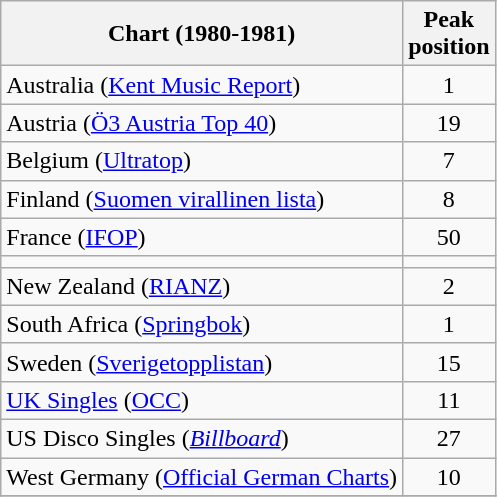<table class="wikitable sortable">
<tr>
<th>Chart (1980-1981)</th>
<th>Peak<br>position</th>
</tr>
<tr>
<td>Australia (<a href='#'>Kent Music Report</a>)</td>
<td style="text-align:center;">1</td>
</tr>
<tr>
<td>Austria (<a href='#'>Ö3 Austria Top 40</a>)</td>
<td style="text-align:center;">19</td>
</tr>
<tr>
<td>Belgium (<a href='#'>Ultratop</a>)</td>
<td style="text-align:center;">7</td>
</tr>
<tr>
<td>Finland (<a href='#'>Suomen virallinen lista</a>)</td>
<td style="text-align:center;">8</td>
</tr>
<tr>
<td>France (<a href='#'>IFOP</a>)</td>
<td style="text-align:center;">50</td>
</tr>
<tr>
<td></td>
</tr>
<tr>
<td>New Zealand (<a href='#'>RIANZ</a>)</td>
<td style="text-align:center;">2</td>
</tr>
<tr>
<td>South Africa (<a href='#'>Springbok</a>)</td>
<td align="center">1</td>
</tr>
<tr>
<td>Sweden (<a href='#'>Sverigetopplistan</a>)</td>
<td style="text-align:center;">15</td>
</tr>
<tr>
<td><a href='#'>UK Singles</a> (<a href='#'>OCC</a>)</td>
<td style="text-align:center;">11</td>
</tr>
<tr>
<td>US Disco Singles (<em><a href='#'>Billboard</a></em>)</td>
<td style="text-align:center;">27</td>
</tr>
<tr>
<td>West Germany (<a href='#'>Official German Charts</a>)</td>
<td style="text-align:center;">10</td>
</tr>
<tr>
</tr>
</table>
